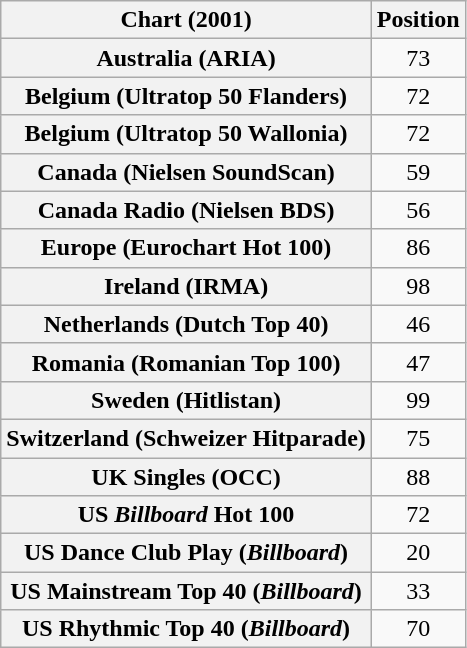<table class="wikitable sortable plainrowheaders">
<tr>
<th scope="col">Chart (2001)</th>
<th scope="col">Position</th>
</tr>
<tr>
<th scope="row">Australia (ARIA)</th>
<td align="center">73</td>
</tr>
<tr>
<th scope="row">Belgium (Ultratop 50 Flanders)</th>
<td align="center">72</td>
</tr>
<tr>
<th scope="row">Belgium (Ultratop 50 Wallonia)</th>
<td align="center">72</td>
</tr>
<tr>
<th scope="row">Canada (Nielsen SoundScan)</th>
<td align="center">59</td>
</tr>
<tr>
<th scope="row">Canada Radio (Nielsen BDS)</th>
<td align="center">56</td>
</tr>
<tr>
<th scope="row">Europe (Eurochart Hot 100)</th>
<td align="center">86</td>
</tr>
<tr>
<th scope="row">Ireland (IRMA)</th>
<td align="center">98</td>
</tr>
<tr>
<th scope="row">Netherlands (Dutch Top 40)</th>
<td align="center">46</td>
</tr>
<tr>
<th scope="row">Romania (Romanian Top 100)</th>
<td align="center">47</td>
</tr>
<tr>
<th scope="row">Sweden (Hitlistan)</th>
<td align="center">99</td>
</tr>
<tr>
<th scope="row">Switzerland (Schweizer Hitparade)</th>
<td align="center">75</td>
</tr>
<tr>
<th scope="row">UK Singles (OCC)</th>
<td align="center">88</td>
</tr>
<tr>
<th scope="row">US <em>Billboard</em> Hot 100</th>
<td align="center">72</td>
</tr>
<tr>
<th scope="row">US Dance Club Play (<em>Billboard</em>)</th>
<td align="center">20</td>
</tr>
<tr>
<th scope="row">US Mainstream Top 40 (<em>Billboard</em>)</th>
<td align="center">33</td>
</tr>
<tr>
<th scope="row">US Rhythmic Top 40 (<em>Billboard</em>)</th>
<td align="center">70</td>
</tr>
</table>
